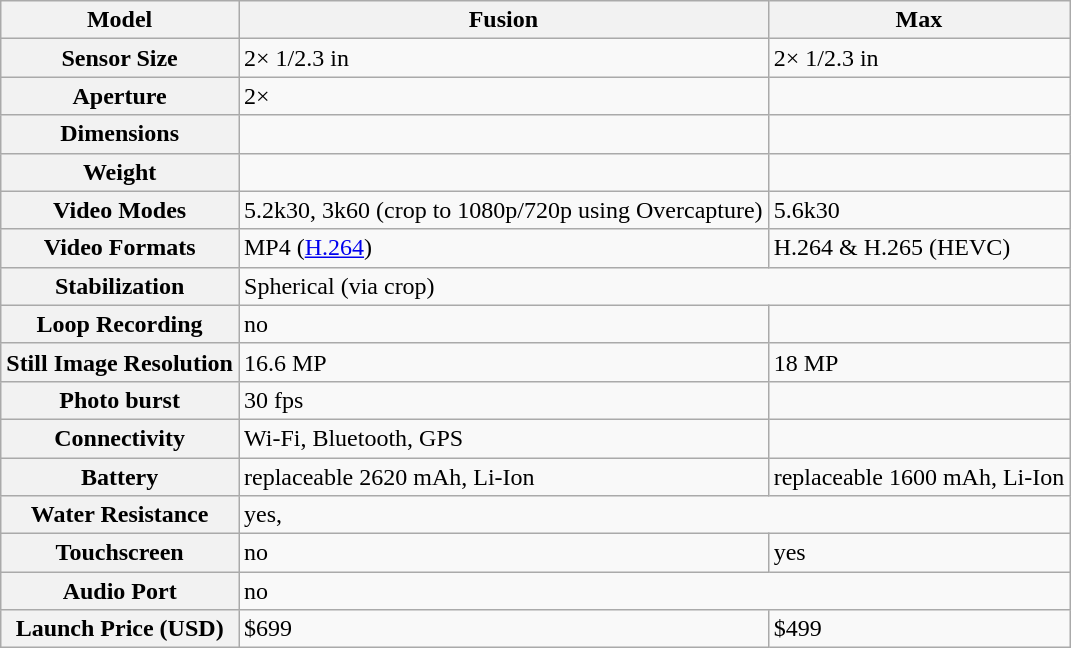<table class="wikitable">
<tr>
<th>Model</th>
<th>Fusion</th>
<th>Max</th>
</tr>
<tr>
<th>Sensor Size</th>
<td>2× 1/2.3 in</td>
<td>2× 1/2.3 in</td>
</tr>
<tr>
<th>Aperture</th>
<td>2× </td>
<td></td>
</tr>
<tr>
<th>Dimensions</th>
<td></td>
<td></td>
</tr>
<tr>
<th>Weight</th>
<td></td>
<td></td>
</tr>
<tr>
<th>Video Modes</th>
<td>5.2k30, 3k60 (crop to 1080p/720p using Overcapture)</td>
<td>5.6k30</td>
</tr>
<tr>
<th>Video Formats</th>
<td>MP4 (<a href='#'>H.264</a>)</td>
<td>H.264 & H.265 (HEVC)</td>
</tr>
<tr>
<th>Stabilization</th>
<td colspan=2>Spherical (via crop)</td>
</tr>
<tr>
<th>Loop Recording</th>
<td>no</td>
<td></td>
</tr>
<tr>
<th>Still Image Resolution</th>
<td>16.6 MP</td>
<td>18 MP</td>
</tr>
<tr>
<th>Photo burst</th>
<td>30 fps</td>
<td></td>
</tr>
<tr>
<th>Connectivity</th>
<td>Wi-Fi, Bluetooth, GPS</td>
<td></td>
</tr>
<tr>
<th>Battery</th>
<td>replaceable 2620 mAh, Li-Ion</td>
<td>replaceable 1600 mAh, Li-Ion</td>
</tr>
<tr>
<th>Water Resistance</th>
<td colspan=2>yes, </td>
</tr>
<tr>
<th>Touchscreen</th>
<td>no</td>
<td>yes</td>
</tr>
<tr>
<th>Audio Port</th>
<td colspan=2>no</td>
</tr>
<tr>
<th>Launch Price (USD)</th>
<td>$699</td>
<td>$499</td>
</tr>
</table>
